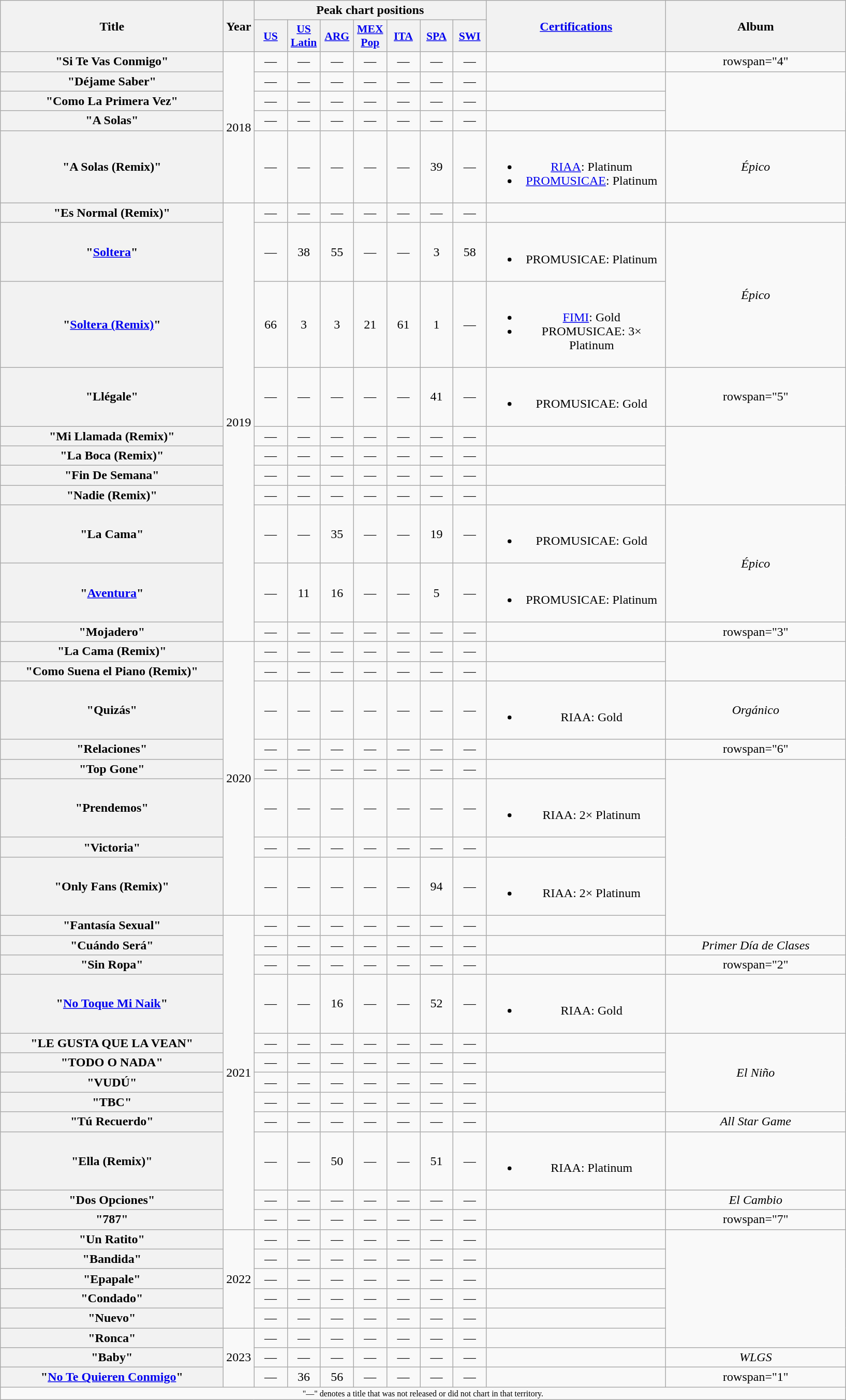<table class="wikitable plainrowheaders" style="text-align:center;" border="1">
<tr>
<th scope="col" rowspan="2" style="width:17.5em;">Title</th>
<th scope="col" rowspan="2" style="width:1em;">Year</th>
<th scope="col" colspan="7">Peak chart positions</th>
<th scope="col" rowspan="2" style="width:14em;"><a href='#'>Certifications</a></th>
<th scope="col" rowspan="2" style="width:14em;">Album</th>
</tr>
<tr>
<th scope="col" style="width:2.5em;font-size:90%;"><a href='#'>US</a><br></th>
<th scope="col" style="width:2.5em;font-size:90%;"><a href='#'>US<br>Latin</a><br></th>
<th scope="col" style="width:2.5em;font-size:90%;"><a href='#'>ARG</a><br></th>
<th scope="col" style="width:2.5em;font-size:90%;"><a href='#'>MEX<br>Pop</a><br></th>
<th scope="col" style="width:2.5em;font-size:90%;"><a href='#'>ITA</a><br></th>
<th scope="col" style="width:2.5em;font-size:90%;"><a href='#'>SPA</a><br></th>
<th scope="col" style="width:2.5em;font-size:90%;"><a href='#'>SWI</a><br></th>
</tr>
<tr>
<th scope="row">"Si Te Vas Conmigo"</th>
<td rowspan="5">2018</td>
<td>—</td>
<td>—</td>
<td>—</td>
<td>—</td>
<td>—</td>
<td>—</td>
<td>—</td>
<td></td>
<td>rowspan="4" </td>
</tr>
<tr>
<th scope="row">"Déjame Saber"</th>
<td>—</td>
<td>—</td>
<td>—</td>
<td>—</td>
<td>—</td>
<td>—</td>
<td>—</td>
<td></td>
</tr>
<tr>
<th scope="row">"Como La Primera Vez"<br></th>
<td>—</td>
<td>—</td>
<td>—</td>
<td>—</td>
<td>—</td>
<td>—</td>
<td>—</td>
<td></td>
</tr>
<tr>
<th scope="row">"A Solas"<br></th>
<td>—</td>
<td>—</td>
<td>—</td>
<td>—</td>
<td>—</td>
<td>—</td>
<td>—</td>
<td></td>
</tr>
<tr>
<th scope="row">"A Solas (Remix)"<br></th>
<td>—</td>
<td>—</td>
<td>—</td>
<td>—</td>
<td>—</td>
<td>39</td>
<td>—</td>
<td><br><ul><li><a href='#'>RIAA</a>: Platinum </li><li><a href='#'>PROMUSICAE</a>: Platinum</li></ul></td>
<td><em>Épico</em></td>
</tr>
<tr>
<th scope="row">"Es Normal (Remix)"<br></th>
<td rowspan="11">2019</td>
<td>—</td>
<td>—</td>
<td>—</td>
<td>—</td>
<td>—</td>
<td>—</td>
<td>—</td>
<td></td>
<td></td>
</tr>
<tr>
<th scope="row">"<a href='#'>Soltera</a>"</th>
<td>—</td>
<td>38</td>
<td>55</td>
<td>—</td>
<td>—</td>
<td>3</td>
<td>58</td>
<td><br><ul><li>PROMUSICAE: Platinum</li></ul></td>
<td rowspan="2"><em>Épico</em></td>
</tr>
<tr>
<th scope="row">"<a href='#'>Soltera (Remix)</a>"<br></th>
<td>66</td>
<td>3</td>
<td>3</td>
<td>21</td>
<td>61</td>
<td>1</td>
<td>—</td>
<td><br><ul><li><a href='#'>FIMI</a>: Gold</li><li>PROMUSICAE: 3× Platinum</li></ul></td>
</tr>
<tr>
<th scope="row">"Llégale"<br></th>
<td>—</td>
<td>—</td>
<td>—</td>
<td>—</td>
<td>—</td>
<td>41</td>
<td>—</td>
<td><br><ul><li>PROMUSICAE: Gold</li></ul></td>
<td>rowspan="5" </td>
</tr>
<tr>
<th scope="row">"Mi Llamada (Remix)"<br></th>
<td>—</td>
<td>—</td>
<td>—</td>
<td>—</td>
<td>—</td>
<td>—</td>
<td>—</td>
<td></td>
</tr>
<tr>
<th scope="row">"La Boca (Remix)"<br></th>
<td>—</td>
<td>—</td>
<td>—</td>
<td>—</td>
<td>—</td>
<td>—</td>
<td>—</td>
<td></td>
</tr>
<tr>
<th scope="row">"Fin De Semana"</th>
<td>—</td>
<td>—</td>
<td>—</td>
<td>—</td>
<td>—</td>
<td>—</td>
<td>—</td>
<td></td>
</tr>
<tr>
<th scope="row">"Nadie (Remix)"<br></th>
<td>—</td>
<td>—</td>
<td>—</td>
<td>—</td>
<td>—</td>
<td>—</td>
<td>—</td>
<td></td>
</tr>
<tr>
<th scope="row">"La Cama"<br></th>
<td>—</td>
<td>—</td>
<td>35</td>
<td>—</td>
<td>—</td>
<td>19</td>
<td>—</td>
<td><br><ul><li>PROMUSICAE: Gold</li></ul></td>
<td rowspan="2"><em>Épico</em></td>
</tr>
<tr>
<th scope="row">"<a href='#'>Aventura</a>"<br></th>
<td>—</td>
<td>11</td>
<td>16</td>
<td>—</td>
<td>—</td>
<td>5</td>
<td>—</td>
<td><br><ul><li>PROMUSICAE: Platinum</li></ul></td>
</tr>
<tr>
<th scope="row">"Mojadero"<br></th>
<td>—</td>
<td>—</td>
<td>—</td>
<td>—</td>
<td>—</td>
<td>—</td>
<td>—</td>
<td></td>
<td>rowspan="3" </td>
</tr>
<tr>
<th scope="row">"La Cama (Remix)"<br></th>
<td rowspan="8">2020</td>
<td>—</td>
<td>—</td>
<td>—</td>
<td>—</td>
<td>—</td>
<td>—</td>
<td>—</td>
<td></td>
</tr>
<tr>
<th scope="row">"Como Suena el Piano (Remix)"<br></th>
<td>—</td>
<td>—</td>
<td>—</td>
<td>—</td>
<td>—</td>
<td>—</td>
<td>—</td>
<td></td>
</tr>
<tr>
<th scope="row">"Quizás"<br></th>
<td>—</td>
<td>—</td>
<td>—</td>
<td>—</td>
<td>—</td>
<td>—</td>
<td>—</td>
<td><br><ul><li>RIAA: Gold </li></ul></td>
<td><em>Orgánico</em></td>
</tr>
<tr>
<th scope="row">"Relaciones"</th>
<td>—</td>
<td>—</td>
<td>—</td>
<td>—</td>
<td>—</td>
<td>—</td>
<td>—</td>
<td></td>
<td>rowspan="6" </td>
</tr>
<tr>
<th scope="row">"Top Gone"<br></th>
<td>—</td>
<td>—</td>
<td>—</td>
<td>—</td>
<td>—</td>
<td>—</td>
<td>—</td>
<td></td>
</tr>
<tr>
<th scope="row">"Prendemos"<br></th>
<td>—</td>
<td>—</td>
<td>—</td>
<td>—</td>
<td>—</td>
<td>—</td>
<td>—</td>
<td><br><ul><li>RIAA: 2× Platinum </li></ul></td>
</tr>
<tr>
<th scope="row">"Victoria"<br></th>
<td>—</td>
<td>—</td>
<td>—</td>
<td>—</td>
<td>—</td>
<td>—</td>
<td>—</td>
<td></td>
</tr>
<tr>
<th scope="row">"Only Fans (Remix)"<br></th>
<td>—</td>
<td>—</td>
<td>—</td>
<td>—</td>
<td>—</td>
<td>94</td>
<td>—</td>
<td><br><ul><li>RIAA: 2× Platinum </li></ul></td>
</tr>
<tr>
<th scope="row">"Fantasía Sexual"<br></th>
<td rowspan="12">2021</td>
<td>—</td>
<td>—</td>
<td>—</td>
<td>—</td>
<td>—</td>
<td>—</td>
<td>—</td>
<td></td>
</tr>
<tr>
<th scope="row">"Cuándo Será"<br></th>
<td>—</td>
<td>—</td>
<td>—</td>
<td>—</td>
<td>—</td>
<td>—</td>
<td>—</td>
<td></td>
<td><em>Primer Día de Clases</em></td>
</tr>
<tr>
<th scope="row">"Sin Ropa"</th>
<td>—</td>
<td>—</td>
<td>—</td>
<td>—</td>
<td>—</td>
<td>—</td>
<td>—</td>
<td></td>
<td>rowspan="2" </td>
</tr>
<tr>
<th scope="row">"<a href='#'>No Toque Mi Naik</a>"<br></th>
<td>—</td>
<td>—</td>
<td>16</td>
<td>—</td>
<td>—</td>
<td>52</td>
<td>—</td>
<td><br><ul><li>RIAA: Gold </li></ul></td>
</tr>
<tr>
<th scope="row">"LE GUSTA QUE LA VEAN"</th>
<td>—</td>
<td>—</td>
<td>—</td>
<td>—</td>
<td>—</td>
<td>—</td>
<td>—</td>
<td></td>
<td rowspan="4"><em>El Niño</em></td>
</tr>
<tr>
<th scope="row">"TODO O NADA"<br></th>
<td>—</td>
<td>—</td>
<td>—</td>
<td>—</td>
<td>—</td>
<td>—</td>
<td>—</td>
<td></td>
</tr>
<tr>
<th scope="row">"VUDÚ"<br></th>
<td>—</td>
<td>—</td>
<td>—</td>
<td>—</td>
<td>—</td>
<td>—</td>
<td>—</td>
<td></td>
</tr>
<tr>
<th scope="row">"TBC"</th>
<td>—</td>
<td>—</td>
<td>—</td>
<td>—</td>
<td>—</td>
<td>—</td>
<td>—</td>
<td></td>
</tr>
<tr>
<th scope="row">"Tú Recuerdo"<br></th>
<td>—</td>
<td>—</td>
<td>—</td>
<td>—</td>
<td>—</td>
<td>—</td>
<td>—</td>
<td></td>
<td><em>All Star Game</em></td>
</tr>
<tr>
<th scope="row">"Ella (Remix)"<br></th>
<td>—</td>
<td>—</td>
<td>50</td>
<td>—</td>
<td>—</td>
<td>51</td>
<td>—</td>
<td><br><ul><li>RIAA: Platinum </li></ul></td>
<td></td>
</tr>
<tr>
<th scope="row">"Dos Opciones"<br></th>
<td>—</td>
<td>—</td>
<td>—</td>
<td>—</td>
<td>—</td>
<td>—</td>
<td>—</td>
<td></td>
<td><em>El Cambio</em></td>
</tr>
<tr>
<th scope="row">"787"</th>
<td>—</td>
<td>—</td>
<td>—</td>
<td>—</td>
<td>—</td>
<td>—</td>
<td>—</td>
<td></td>
<td>rowspan="7" </td>
</tr>
<tr>
<th scope="row">"Un Ratito" <br></th>
<td rowspan="5">2022</td>
<td>—</td>
<td>—</td>
<td>—</td>
<td>—</td>
<td>—</td>
<td>—</td>
<td>—</td>
<td></td>
</tr>
<tr>
<th scope="row">"Bandida"</th>
<td>—</td>
<td>—</td>
<td>—</td>
<td>—</td>
<td>—</td>
<td>—</td>
<td>—</td>
<td></td>
</tr>
<tr>
<th scope="row">"Epapale"</th>
<td>—</td>
<td>—</td>
<td>—</td>
<td>—</td>
<td>—</td>
<td>—</td>
<td>—</td>
<td></td>
</tr>
<tr>
<th scope="row">"Condado"<br></th>
<td>—</td>
<td>—</td>
<td>—</td>
<td>—</td>
<td>—</td>
<td>—</td>
<td>—</td>
<td></td>
</tr>
<tr>
<th scope="row">"Nuevo"<br></th>
<td>—</td>
<td>—</td>
<td>—</td>
<td>—</td>
<td>—</td>
<td>—</td>
<td>—</td>
<td></td>
</tr>
<tr>
<th scope="row">"Ronca"</th>
<td rowspan="3">2023</td>
<td>—</td>
<td>—</td>
<td>—</td>
<td>—</td>
<td>—</td>
<td>—</td>
<td>—</td>
<td></td>
</tr>
<tr>
<th scope="row">"Baby"<br></th>
<td>—</td>
<td>—</td>
<td>—</td>
<td>—</td>
<td>—</td>
<td>—</td>
<td>—</td>
<td></td>
<td><em>WLGS</em></td>
</tr>
<tr>
<th scope="row">"<a href='#'>No Te Quieren Conmigo</a>"<br></th>
<td>—</td>
<td>36</td>
<td>56</td>
<td>—</td>
<td>—</td>
<td>—</td>
<td>—</td>
<td></td>
<td>rowspan="1" </td>
</tr>
<tr>
<td colspan="14" style="font-size:8pt;">"—" denotes a title that was not released or did not chart in that territory.</td>
</tr>
</table>
